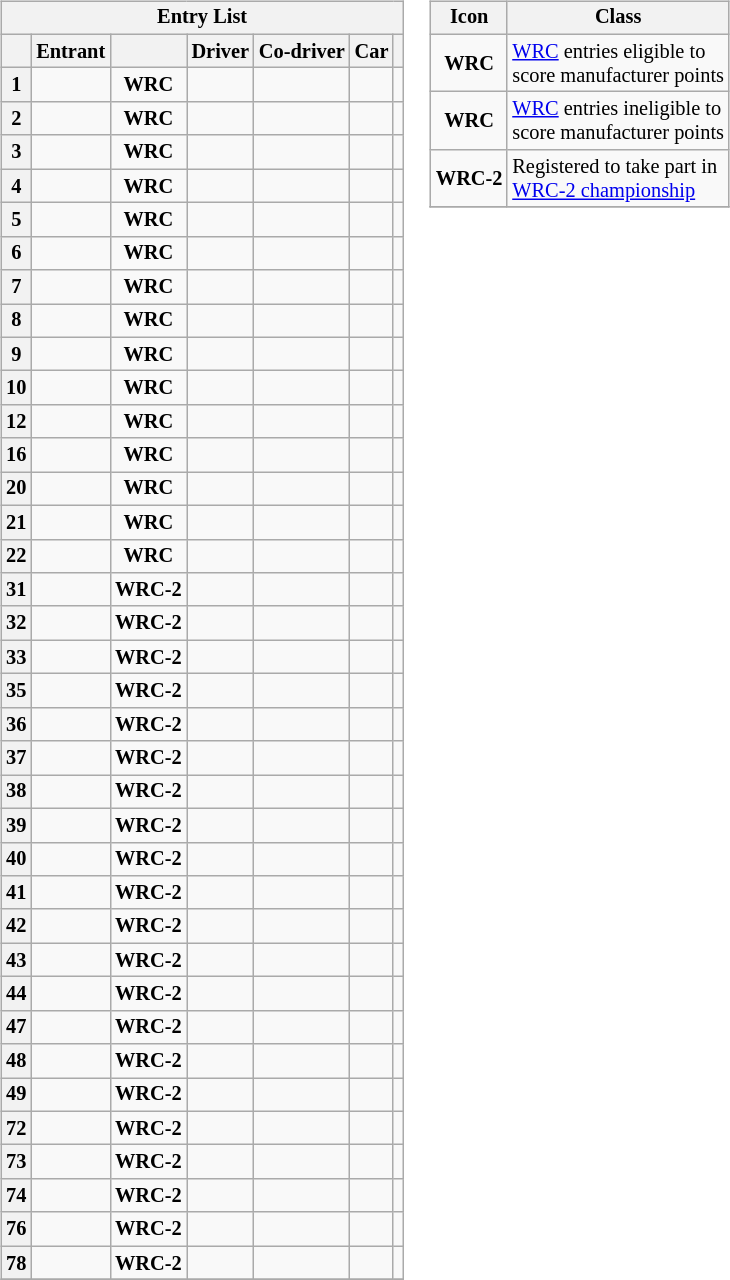<table>
<tr>
<td><br><table class="wikitable plainrowheaders sortable" style="font-size: 85%">
<tr>
<th scope=row colspan="7" style="text-align: center;"><strong>Entry List</strong></th>
</tr>
<tr>
<th scope=col></th>
<th scope=col>Entrant</th>
<th scope=col></th>
<th scope=col>Driver</th>
<th scope=col>Co-driver</th>
<th scope=col>Car</th>
<th scope=col></th>
</tr>
<tr>
<th scope=row style="text-align: center;">1</th>
<td></td>
<td align="center"><strong><span>WRC</span></strong></td>
<td></td>
<td></td>
<td></td>
<td align="center"></td>
</tr>
<tr>
<th scope=row style="text-align: center;">2</th>
<td></td>
<td align="center"><strong><span>WRC</span></strong></td>
<td></td>
<td></td>
<td></td>
<td align="center"></td>
</tr>
<tr>
<th scope=row style="text-align: center;">3</th>
<td></td>
<td align="center"><strong><span>WRC</span></strong></td>
<td></td>
<td></td>
<td></td>
<td align="center"></td>
</tr>
<tr>
<th scope=row style="text-align: center;">4</th>
<td></td>
<td align="center"><strong><span>WRC</span></strong></td>
<td></td>
<td></td>
<td></td>
<td align="center"></td>
</tr>
<tr>
<th scope=row style="text-align: center;">5</th>
<td></td>
<td align="center"><strong><span>WRC</span></strong></td>
<td></td>
<td></td>
<td></td>
<td align="center"></td>
</tr>
<tr>
<th scope=row style="text-align: center;">6</th>
<td></td>
<td align="center"><strong><span>WRC</span></strong></td>
<td></td>
<td></td>
<td></td>
<td align="center"></td>
</tr>
<tr>
<th scope=row style="text-align: center;">7</th>
<td></td>
<td align="center"><strong><span>WRC</span></strong></td>
<td></td>
<td></td>
<td></td>
<td align="center"></td>
</tr>
<tr>
<th scope=row style="text-align: center;">8</th>
<td></td>
<td align="center"><strong><span>WRC</span></strong></td>
<td></td>
<td></td>
<td></td>
<td align="center"></td>
</tr>
<tr>
<th scope=row style="text-align: center;">9</th>
<td></td>
<td align="center"><strong><span>WRC</span></strong></td>
<td></td>
<td></td>
<td></td>
<td align="center"></td>
</tr>
<tr>
<th scope=row style="text-align: center;">10</th>
<td></td>
<td align="center"><strong><span>WRC</span></strong></td>
<td></td>
<td></td>
<td></td>
<td align="center"></td>
</tr>
<tr>
<th scope=row style="text-align: center;">12</th>
<td></td>
<td align="center"><strong><span>WRC</span></strong></td>
<td></td>
<td></td>
<td></td>
<td align="center"></td>
</tr>
<tr>
<th scope=row style="text-align: center;">16</th>
<td></td>
<td align="center"><strong><span>WRC</span></strong></td>
<td></td>
<td></td>
<td></td>
<td align="center"></td>
</tr>
<tr>
<th scope=row style="text-align: center;">20</th>
<td></td>
<td align="center"><strong><span>WRC</span></strong></td>
<td></td>
<td></td>
<td></td>
<td align="center"></td>
</tr>
<tr>
<th scope=row style="text-align: center;">21</th>
<td></td>
<td align="center"><strong><span>WRC</span></strong></td>
<td></td>
<td></td>
<td></td>
<td align="center"></td>
</tr>
<tr>
<th scope=row style="text-align: center;">22</th>
<td></td>
<td align="center"><strong><span>WRC</span></strong></td>
<td></td>
<td></td>
<td></td>
<td align="center"></td>
</tr>
<tr>
<th scope=row style="text-align: center;">31</th>
<td></td>
<td align="center"><strong><span>WRC-2</span></strong></td>
<td></td>
<td></td>
<td></td>
<td align="center"></td>
</tr>
<tr>
<th scope=row style="text-align: center;">32</th>
<td></td>
<td align="center"><strong><span>WRC-2</span></strong></td>
<td></td>
<td></td>
<td></td>
<td align="center"></td>
</tr>
<tr>
<th scope=row style="text-align: center;">33</th>
<td></td>
<td align="center"><strong><span>WRC-2</span></strong></td>
<td></td>
<td></td>
<td></td>
<td align="center"></td>
</tr>
<tr>
<th scope=row style="text-align: center;">35</th>
<td></td>
<td align="center"><strong><span>WRC-2</span></strong></td>
<td></td>
<td></td>
<td></td>
<td align="center"></td>
</tr>
<tr>
<th scope=row style="text-align: center;">36</th>
<td></td>
<td align="center"><strong><span>WRC-2</span></strong></td>
<td></td>
<td></td>
<td></td>
<td align="center"></td>
</tr>
<tr>
<th scope=row style="text-align: center;">37</th>
<td></td>
<td align="center"><strong><span>WRC-2</span></strong></td>
<td></td>
<td></td>
<td></td>
<td align="center"></td>
</tr>
<tr>
<th scope=row style="text-align: center;">38</th>
<td></td>
<td align="center"><strong><span>WRC-2</span></strong></td>
<td></td>
<td></td>
<td></td>
<td align="center"></td>
</tr>
<tr>
<th scope=row style="text-align: center;">39</th>
<td></td>
<td align="center"><strong><span>WRC-2</span></strong></td>
<td></td>
<td></td>
<td></td>
<td align="center"></td>
</tr>
<tr>
<th scope=row style="text-align: center;">40</th>
<td></td>
<td align="center"><strong><span>WRC-2</span></strong></td>
<td></td>
<td></td>
<td></td>
<td align="center"></td>
</tr>
<tr>
<th scope=row style="text-align: center;">41</th>
<td></td>
<td align="center"><strong><span>WRC-2</span></strong></td>
<td></td>
<td></td>
<td></td>
<td align="center"></td>
</tr>
<tr>
<th scope=row style="text-align: center;">42</th>
<td></td>
<td align="center"><strong><span>WRC-2</span></strong></td>
<td></td>
<td></td>
<td></td>
<td align="center"></td>
</tr>
<tr>
<th scope=row style="text-align: center;">43</th>
<td></td>
<td align="center"><strong><span>WRC-2</span></strong></td>
<td></td>
<td></td>
<td></td>
<td align="center"></td>
</tr>
<tr>
<th scope=row style="text-align: center;">44</th>
<td></td>
<td align="center"><strong><span>WRC-2</span></strong></td>
<td></td>
<td></td>
<td></td>
<td align="center"></td>
</tr>
<tr>
<th scope=row style="text-align: center;">47</th>
<td></td>
<td align="center"><strong><span>WRC-2</span></strong></td>
<td></td>
<td></td>
<td></td>
<td align="center"></td>
</tr>
<tr>
<th scope=row style="text-align: center;">48</th>
<td></td>
<td align="center"><strong><span>WRC-2</span></strong></td>
<td></td>
<td></td>
<td></td>
<td align="center"></td>
</tr>
<tr>
<th scope=row style="text-align: center;">49</th>
<td></td>
<td align="center"><strong><span>WRC-2</span></strong></td>
<td></td>
<td></td>
<td></td>
<td align="center"></td>
</tr>
<tr>
<th scope=row style="text-align: center;">72</th>
<td></td>
<td align="center"><strong><span>WRC-2</span></strong></td>
<td></td>
<td></td>
<td></td>
<td align="center"></td>
</tr>
<tr>
<th scope=row style="text-align: center;">73</th>
<td></td>
<td align="center"><strong><span>WRC-2</span></strong></td>
<td></td>
<td></td>
<td></td>
<td align="center"></td>
</tr>
<tr>
<th scope=row style="text-align: center;">74</th>
<td></td>
<td align="center"><strong><span>WRC-2</span></strong></td>
<td></td>
<td></td>
<td></td>
<td align="center"></td>
</tr>
<tr>
<th scope=row style="text-align: center;">76</th>
<td></td>
<td align="center"><strong><span>WRC-2</span></strong></td>
<td></td>
<td></td>
<td></td>
<td align="center"></td>
</tr>
<tr>
<th scope=row style="text-align: center;">78</th>
<td></td>
<td align="center"><strong><span>WRC-2</span></strong></td>
<td></td>
<td></td>
<td></td>
<td align="center"></td>
</tr>
<tr>
</tr>
</table>
</td>
<td valign="top"><br><table align="right" class="wikitable" style="font-size: 85%;">
<tr>
<th>Icon</th>
<th>Class</th>
</tr>
<tr>
<td align="center"><strong><span>WRC</span></strong></td>
<td><a href='#'>WRC</a> entries eligible to<br>score manufacturer points</td>
</tr>
<tr>
<td align="center"><strong><span>WRC</span></strong></td>
<td><a href='#'>WRC</a> entries ineligible to<br>score manufacturer points</td>
</tr>
<tr>
<td align="center"><strong><span>WRC-2</span></strong></td>
<td>Registered to take part in<br><a href='#'>WRC-2 championship</a></td>
</tr>
<tr>
</tr>
</table>
</td>
</tr>
</table>
